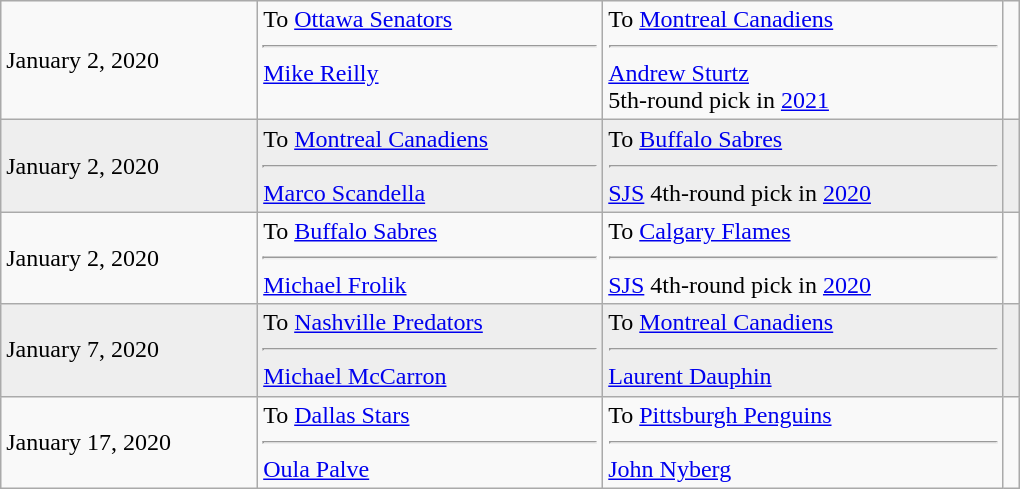<table class="wikitable" style="border:1px solid #999999; width:680px;">
<tr>
<td>January 2, 2020</td>
<td valign="top">To <a href='#'>Ottawa Senators</a><hr><a href='#'>Mike Reilly</a></td>
<td valign="top">To <a href='#'>Montreal Canadiens</a><hr><a href='#'>Andrew Sturtz</a><br>5th-round pick in <a href='#'>2021</a></td>
<td></td>
</tr>
<tr bgcolor="eeeeee">
<td>January 2, 2020</td>
<td valign="top">To <a href='#'>Montreal Canadiens</a><hr><a href='#'>Marco Scandella</a></td>
<td valign="top">To <a href='#'>Buffalo Sabres</a><hr><a href='#'>SJS</a> 4th-round pick in <a href='#'>2020</a></td>
<td></td>
</tr>
<tr>
<td>January 2, 2020</td>
<td valign="top">To <a href='#'>Buffalo Sabres</a><hr><a href='#'>Michael Frolik</a></td>
<td valign="top">To <a href='#'>Calgary Flames</a><hr><a href='#'>SJS</a> 4th-round pick in <a href='#'>2020</a></td>
<td></td>
</tr>
<tr bgcolor="eeeeee">
<td>January 7, 2020</td>
<td valign="top">To <a href='#'>Nashville Predators</a><hr><a href='#'>Michael McCarron</a></td>
<td valign="top">To <a href='#'>Montreal Canadiens</a><hr><a href='#'>Laurent Dauphin</a></td>
<td></td>
</tr>
<tr>
<td>January 17, 2020</td>
<td valign="top">To <a href='#'>Dallas Stars</a><hr><a href='#'>Oula Palve</a></td>
<td valign="top">To <a href='#'>Pittsburgh Penguins</a><hr><a href='#'>John Nyberg</a></td>
<td></td>
</tr>
</table>
